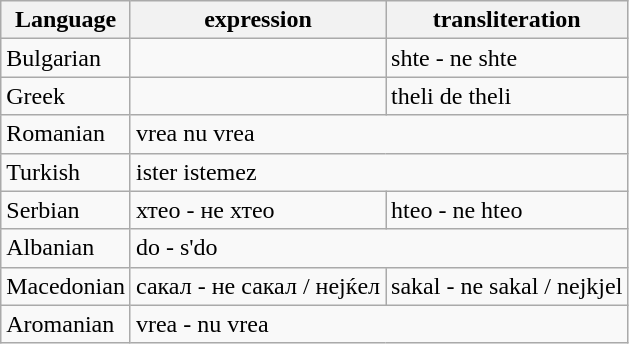<table class="wikitable">
<tr>
<th>Language</th>
<th>expression</th>
<th>transliteration</th>
</tr>
<tr>
<td>Bulgarian</td>
<td></td>
<td>shte - ne shte</td>
</tr>
<tr>
<td>Greek</td>
<td></td>
<td>theli de theli</td>
</tr>
<tr>
<td>Romanian</td>
<td colspan=2>vrea nu vrea</td>
</tr>
<tr>
<td>Turkish</td>
<td colspan=2>ister istemez</td>
</tr>
<tr>
<td>Serbian</td>
<td>хтео - не хтео</td>
<td>hteo - ne hteo</td>
</tr>
<tr>
<td>Albanian</td>
<td colspan=2>do - s'do</td>
</tr>
<tr>
<td>Macedonian</td>
<td>сакал - не сакал / нејќел</td>
<td>sakal - ne sakal / nejkjel</td>
</tr>
<tr>
<td>Aromanian</td>
<td colspan=2>vrea -  nu vrea</td>
</tr>
</table>
